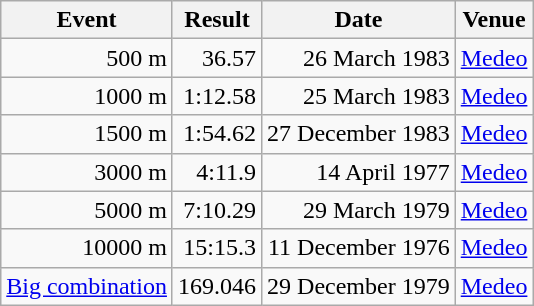<table class="wikitable" style="text-align:right">
<tr>
<th>Event</th>
<th>Result</th>
<th>Date</th>
<th>Venue</th>
</tr>
<tr>
<td>500 m</td>
<td>36.57</td>
<td>26 March 1983</td>
<td align="left"><a href='#'>Medeo</a></td>
</tr>
<tr>
<td>1000 m</td>
<td>1:12.58</td>
<td>25 March 1983</td>
<td align="left"><a href='#'>Medeo</a></td>
</tr>
<tr>
<td>1500 m</td>
<td>1:54.62</td>
<td>27 December 1983</td>
<td align="left"><a href='#'>Medeo</a></td>
</tr>
<tr>
<td>3000 m</td>
<td>4:11.9</td>
<td>14 April 1977</td>
<td align="left"><a href='#'>Medeo</a></td>
</tr>
<tr>
<td>5000 m</td>
<td>7:10.29</td>
<td>29 March 1979</td>
<td align="left"><a href='#'>Medeo</a></td>
</tr>
<tr>
<td>10000 m</td>
<td>15:15.3</td>
<td>11 December 1976</td>
<td align="left"><a href='#'>Medeo</a></td>
</tr>
<tr>
<td><a href='#'>Big combination</a></td>
<td>169.046</td>
<td>29 December 1979</td>
<td align="left"><a href='#'>Medeo</a></td>
</tr>
</table>
